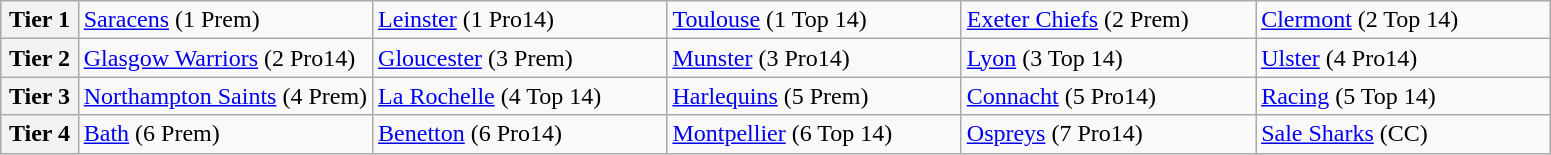<table class="wikitable">
<tr>
<th width=5%>Tier 1</th>
<td width=19%> <a href='#'>Saracens</a> (1 Prem)</td>
<td width=19%> <a href='#'>Leinster</a> (1 Pro14)</td>
<td width=19%> <a href='#'>Toulouse</a> (1 Top 14)</td>
<td width=19%> <a href='#'>Exeter Chiefs</a> (2 Prem)</td>
<td width=19%> <a href='#'>Clermont</a> (2 Top 14)</td>
</tr>
<tr>
<th width=5%>Tier 2</th>
<td width=19%> <a href='#'>Glasgow Warriors</a> (2 Pro14)</td>
<td width=19%> <a href='#'>Gloucester</a> (3 Prem)</td>
<td width=19%> <a href='#'>Munster</a> (3 Pro14)</td>
<td width=19%> <a href='#'>Lyon</a> (3 Top 14)</td>
<td width=19%> <a href='#'>Ulster</a> (4 Pro14)</td>
</tr>
<tr>
<th width=5%>Tier 3</th>
<td width=19%> <a href='#'>Northampton Saints</a> (4 Prem)</td>
<td width=19%> <a href='#'>La Rochelle</a> (4 Top 14)</td>
<td width=19%> <a href='#'>Harlequins</a> (5 Prem)</td>
<td width=19%> <a href='#'>Connacht</a> (5 Pro14)</td>
<td width=19%> <a href='#'>Racing</a> (5 Top 14)</td>
</tr>
<tr>
<th width=5%>Tier 4</th>
<td width=19%> <a href='#'>Bath</a> (6 Prem)</td>
<td width=19%> <a href='#'>Benetton</a> (6 Pro14)</td>
<td width=19%> <a href='#'>Montpellier</a> (6 Top 14)</td>
<td width=19%> <a href='#'>Ospreys</a> (7 Pro14)</td>
<td width=19%> <a href='#'>Sale Sharks</a> (CC)</td>
</tr>
</table>
